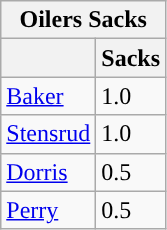<table class="wikitable">
<tr>
<th colspan="2">Oilers Sacks</th>
</tr>
<tr>
<th></th>
<th>Sacks</th>
</tr>
<tr>
<td><a href='#'>Baker</a></td>
<td>1.0</td>
</tr>
<tr>
<td><a href='#'>Stensrud</a></td>
<td>1.0</td>
</tr>
<tr>
<td><a href='#'>Dorris</a></td>
<td>0.5</td>
</tr>
<tr>
<td><a href='#'>Perry</a></td>
<td>0.5</td>
</tr>
</table>
